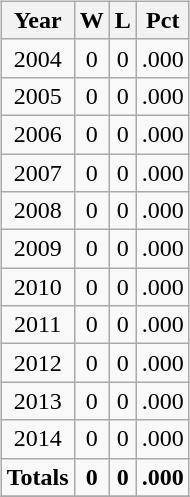<table>
<tr>
<td valign="top"><br><table class="wikitable">
<tr>
<th>Year</th>
<th>W</th>
<th>L</th>
<th>Pct</th>
</tr>
<tr align=center>
<td>2004</td>
<td>0</td>
<td>0</td>
<td>.000</td>
</tr>
<tr align=center>
<td>2005</td>
<td>0</td>
<td>0</td>
<td>.000</td>
</tr>
<tr align=center>
<td>2006</td>
<td>0</td>
<td>0</td>
<td>.000</td>
</tr>
<tr align=center>
<td>2007</td>
<td>0</td>
<td>0</td>
<td>.000</td>
</tr>
<tr align=center>
<td>2008</td>
<td>0</td>
<td>0</td>
<td>.000</td>
</tr>
<tr align=center>
<td>2009</td>
<td>0</td>
<td>0</td>
<td>.000</td>
</tr>
<tr align=center>
<td>2010</td>
<td>0</td>
<td>0</td>
<td>.000</td>
</tr>
<tr align=center>
<td>2011</td>
<td>0</td>
<td>0</td>
<td>.000</td>
</tr>
<tr align=center>
<td>2012</td>
<td>0</td>
<td>0</td>
<td>.000</td>
</tr>
<tr align=center>
<td>2013</td>
<td>0</td>
<td>0</td>
<td>.000</td>
</tr>
<tr align=center>
<td>2014</td>
<td>0</td>
<td>0</td>
<td>.000</td>
</tr>
<tr align=center>
<td><strong>Totals</strong></td>
<td><strong>0</strong></td>
<td><strong>0</strong></td>
<td><strong>.000</strong></td>
</tr>
<tr>
</tr>
</table>
</td>
</tr>
</table>
